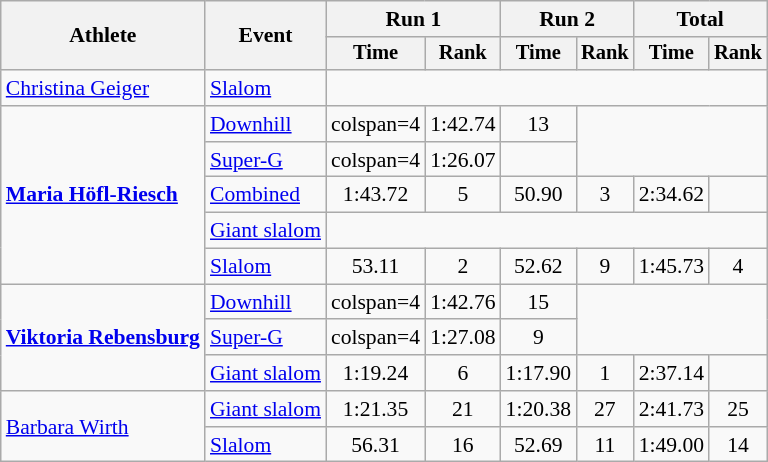<table class="wikitable" style="font-size:90%">
<tr>
<th rowspan=2>Athlete</th>
<th rowspan=2>Event</th>
<th colspan=2>Run 1</th>
<th colspan=2>Run 2</th>
<th colspan=2>Total</th>
</tr>
<tr style="font-size:95%">
<th>Time</th>
<th>Rank</th>
<th>Time</th>
<th>Rank</th>
<th>Time</th>
<th>Rank</th>
</tr>
<tr align=center>
<td align=left><a href='#'>Christina Geiger</a></td>
<td align=left><a href='#'>Slalom</a></td>
<td colspan=6></td>
</tr>
<tr align=center>
<td align=left rowspan=5><strong><a href='#'>Maria Höfl-Riesch</a></strong></td>
<td align=left><a href='#'>Downhill</a></td>
<td>colspan=4 </td>
<td>1:42.74</td>
<td>13</td>
</tr>
<tr align=center>
<td align=left><a href='#'>Super-G</a></td>
<td>colspan=4 </td>
<td>1:26.07</td>
<td></td>
</tr>
<tr align=center>
<td align=left><a href='#'>Combined</a></td>
<td>1:43.72</td>
<td>5</td>
<td>50.90</td>
<td>3</td>
<td>2:34.62</td>
<td></td>
</tr>
<tr align=center>
<td align=left><a href='#'>Giant slalom</a></td>
<td colspan=6></td>
</tr>
<tr align=center>
<td align=left><a href='#'>Slalom</a></td>
<td>53.11</td>
<td>2</td>
<td>52.62</td>
<td>9</td>
<td>1:45.73</td>
<td>4</td>
</tr>
<tr align=center>
<td align=left rowspan=3><strong><a href='#'>Viktoria Rebensburg</a></strong></td>
<td align=left><a href='#'>Downhill</a></td>
<td>colspan=4 </td>
<td>1:42.76</td>
<td>15</td>
</tr>
<tr align=center>
<td align=left><a href='#'>Super-G</a></td>
<td>colspan=4 </td>
<td>1:27.08</td>
<td>9</td>
</tr>
<tr align=center>
<td align=left><a href='#'>Giant slalom</a></td>
<td>1:19.24</td>
<td>6</td>
<td>1:17.90</td>
<td>1</td>
<td>2:37.14</td>
<td></td>
</tr>
<tr align=center>
<td align=left rowspan=2><a href='#'>Barbara Wirth</a></td>
<td align=left><a href='#'>Giant slalom</a></td>
<td>1:21.35</td>
<td>21</td>
<td>1:20.38</td>
<td>27</td>
<td>2:41.73</td>
<td>25</td>
</tr>
<tr align=center>
<td align=left><a href='#'>Slalom</a></td>
<td>56.31</td>
<td>16</td>
<td>52.69</td>
<td>11</td>
<td>1:49.00</td>
<td>14</td>
</tr>
</table>
